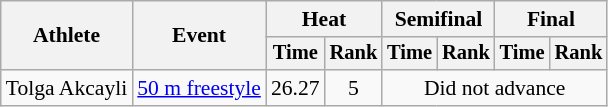<table class=wikitable style="font-size:90%">
<tr>
<th rowspan="2">Athlete</th>
<th rowspan="2">Event</th>
<th colspan="2">Heat</th>
<th colspan="2">Semifinal</th>
<th colspan="2">Final</th>
</tr>
<tr style="font-size:95%">
<th>Time</th>
<th>Rank</th>
<th>Time</th>
<th>Rank</th>
<th>Time</th>
<th>Rank</th>
</tr>
<tr align=center>
<td align=left>Tolga Akcayli</td>
<td align=left><a href='#'>50 m freestyle</a></td>
<td>26.27</td>
<td>5</td>
<td colspan=4>Did not advance</td>
</tr>
</table>
